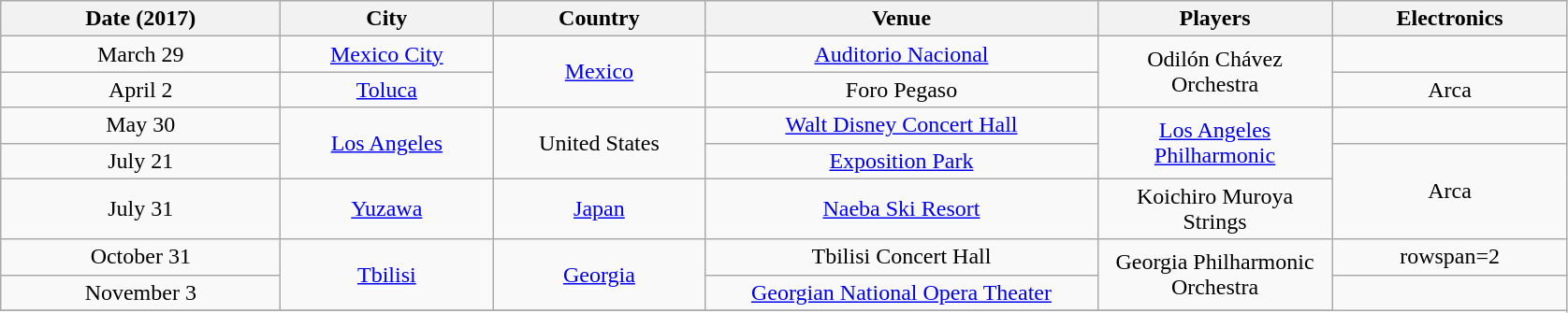<table class="wikitable plainrowheaders" style="text-align: center;">
<tr>
<th scope="col" style="width:12em;">Date (2017)</th>
<th scope="col" style="width:9em;">City</th>
<th scope="col" style="width:9em;">Country</th>
<th scope="col" style="width:17em;">Venue</th>
<th scope="col" style="width:10em;">Players</th>
<th scope="col" style="width:10em;">Electronics</th>
</tr>
<tr>
<td>March 29</td>
<td><a href='#'>Mexico City</a></td>
<td rowspan=2><a href='#'>Mexico</a></td>
<td><a href='#'>Auditorio Nacional</a></td>
<td rowspan=2>Odilón Chávez Orchestra</td>
<td></td>
</tr>
<tr>
<td>April 2</td>
<td><a href='#'>Toluca</a></td>
<td>Foro Pegaso</td>
<td>Arca</td>
</tr>
<tr>
<td>May 30</td>
<td rowspan=2><a href='#'>Los Angeles</a></td>
<td rowspan=2>United States</td>
<td><a href='#'>Walt Disney Concert Hall</a></td>
<td rowspan=2><a href='#'>Los Angeles Philharmonic</a></td>
<td></td>
</tr>
<tr>
<td>July 21</td>
<td><a href='#'>Exposition Park</a></td>
<td rowspan=2>Arca</td>
</tr>
<tr>
<td>July 31</td>
<td><a href='#'>Yuzawa</a></td>
<td><a href='#'>Japan</a></td>
<td><a href='#'>Naeba Ski Resort</a></td>
<td>Koichiro Muroya Strings</td>
</tr>
<tr>
<td>October 31</td>
<td rowspan=2><a href='#'>Tbilisi</a></td>
<td rowspan=2><a href='#'>Georgia</a></td>
<td>Tbilisi Concert Hall</td>
<td rowspan=2>Georgia Philharmonic Orchestra</td>
<td>rowspan=2 </td>
</tr>
<tr>
<td>November 3</td>
<td><a href='#'>Georgian National Opera Theater</a></td>
</tr>
<tr>
</tr>
</table>
